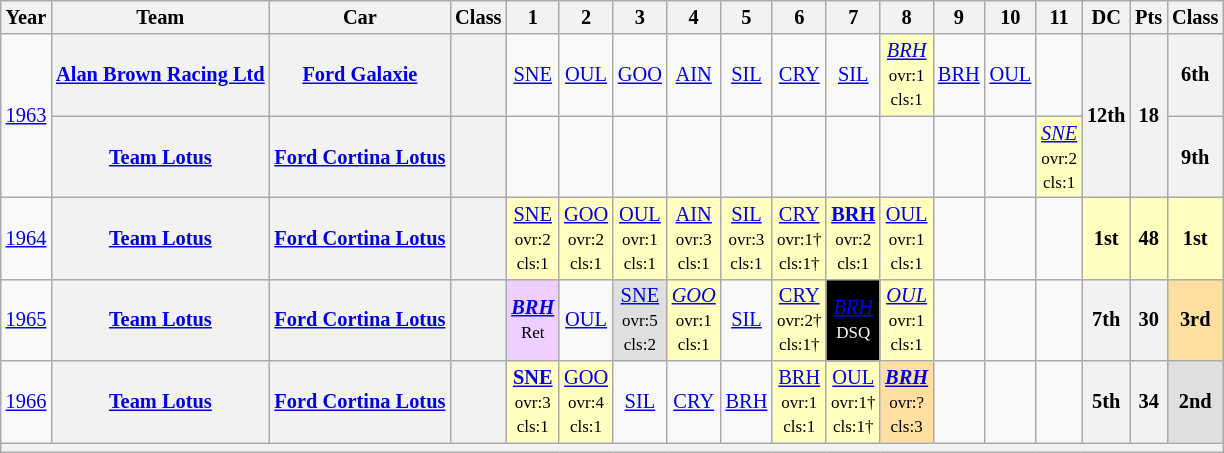<table class="wikitable" style="text-align:center; font-size:85%">
<tr>
<th>Year</th>
<th>Team</th>
<th>Car</th>
<th>Class</th>
<th>1</th>
<th>2</th>
<th>3</th>
<th>4</th>
<th>5</th>
<th>6</th>
<th>7</th>
<th>8</th>
<th>9</th>
<th>10</th>
<th>11</th>
<th>DC</th>
<th>Pts</th>
<th>Class</th>
</tr>
<tr>
<td rowspan=2><a href='#'>1963</a></td>
<th><a href='#'>Alan Brown Racing Ltd</a></th>
<th><a href='#'>Ford Galaxie</a></th>
<th><span></span></th>
<td><a href='#'>SNE</a></td>
<td><a href='#'>OUL</a></td>
<td><a href='#'>GOO</a></td>
<td><a href='#'>AIN</a></td>
<td><a href='#'>SIL</a></td>
<td><a href='#'>CRY</a></td>
<td><a href='#'>SIL</a></td>
<td style="background:#FFFFBF;"><em><a href='#'>BRH</a></em><br><small>ovr:1<br>cls:1</small></td>
<td><a href='#'>BRH</a></td>
<td><a href='#'>OUL</a></td>
<td></td>
<th rowspan=2>12th</th>
<th rowspan=2>18</th>
<th>6th</th>
</tr>
<tr>
<th><a href='#'>Team Lotus</a></th>
<th><a href='#'>Ford Cortina Lotus</a></th>
<th><span></span></th>
<td></td>
<td></td>
<td></td>
<td></td>
<td></td>
<td></td>
<td></td>
<td></td>
<td></td>
<td></td>
<td style="background:#FFFFBF;"><em><a href='#'>SNE</a></em><br><small>ovr:2<br>cls:1</small></td>
<th>9th</th>
</tr>
<tr>
<td><a href='#'>1964</a></td>
<th><a href='#'>Team Lotus</a></th>
<th><a href='#'>Ford Cortina Lotus</a></th>
<th><span></span></th>
<td style="background:#FFFFBF;"><a href='#'>SNE</a><br><small>ovr:2<br>cls:1</small></td>
<td style="background:#FFFFBF;"><a href='#'>GOO</a><br><small>ovr:2<br>cls:1</small></td>
<td style="background:#FFFFBF;"><a href='#'>OUL</a><br><small>ovr:1<br>cls:1</small></td>
<td style="background:#FFFFBF;"><a href='#'>AIN</a><br><small>ovr:3<br>cls:1</small></td>
<td style="background:#FFFFBF;"><a href='#'>SIL</a><br><small>ovr:3<br>cls:1</small></td>
<td style="background:#FFFFBF;"><a href='#'>CRY</a><br><small>ovr:1†<br>cls:1†</small></td>
<td style="background:#FFFFBF;"><strong><a href='#'>BRH</a></strong><br><small>ovr:2<br>cls:1</small></td>
<td style="background:#FFFFBF;"><a href='#'>OUL</a><br><small>ovr:1<br>cls:1</small></td>
<td></td>
<td></td>
<td></td>
<td style="background:#FFFFBF;"><strong>1st</strong></td>
<td style="background:#FFFFBF;"><strong>48</strong></td>
<td style="background:#FFFFBF;"><strong>1st</strong></td>
</tr>
<tr>
<td><a href='#'>1965</a></td>
<th><a href='#'>Team Lotus</a></th>
<th><a href='#'>Ford Cortina Lotus</a></th>
<th><span></span></th>
<td style="background:#EFCFFF;"><strong><em><a href='#'>BRH</a></em></strong><br><small>Ret</small></td>
<td><a href='#'>OUL</a></td>
<td style="background:#DFDFDF;"><a href='#'>SNE</a><br><small>ovr:5<br>cls:2</small></td>
<td style="background:#FFFFBF;"><em><a href='#'>GOO</a></em><br><small>ovr:1<br>cls:1</small></td>
<td><a href='#'>SIL</a></td>
<td style="background:#FFFFBF;"><a href='#'>CRY</a><br><small>ovr:2†<br>cls:1†</small></td>
<td style="background:#000000; color:white"><em><a href='#'><span>BRH</span></a></em><br><small>DSQ</small></td>
<td style="background:#FFFFBF;"><em><a href='#'>OUL</a></em><br><small>ovr:1<br>cls:1</small></td>
<td></td>
<td></td>
<td></td>
<th>7th</th>
<th>30</th>
<td style="background:#FFDF9F;"><strong>3rd</strong></td>
</tr>
<tr>
<td><a href='#'>1966</a></td>
<th><a href='#'>Team Lotus</a></th>
<th><a href='#'>Ford Cortina Lotus</a></th>
<th><span></span></th>
<td style="background:#FFFFBF;"><strong><a href='#'>SNE</a></strong><br><small>ovr:3<br>cls:1</small></td>
<td style="background:#FFFFBF;"><a href='#'>GOO</a><br><small>ovr:4<br>cls:1</small></td>
<td><a href='#'>SIL</a></td>
<td><a href='#'>CRY</a></td>
<td><a href='#'>BRH</a></td>
<td style="background:#FFFFBF;"><a href='#'>BRH</a><br><small>ovr:1<br>cls:1</small></td>
<td style="background:#FFFFBF;"><a href='#'>OUL</a><br><small>ovr:1†<br>cls:1†</small></td>
<td style="background:#FFDF9F;"><strong><em><a href='#'>BRH</a></em></strong><br><small>ovr:?<br>cls:3</small></td>
<td></td>
<td></td>
<td></td>
<th>5th</th>
<th>34</th>
<td style="background:#DFDFDF;"><strong>2nd</strong></td>
</tr>
<tr>
<th colspan="18"></th>
</tr>
</table>
